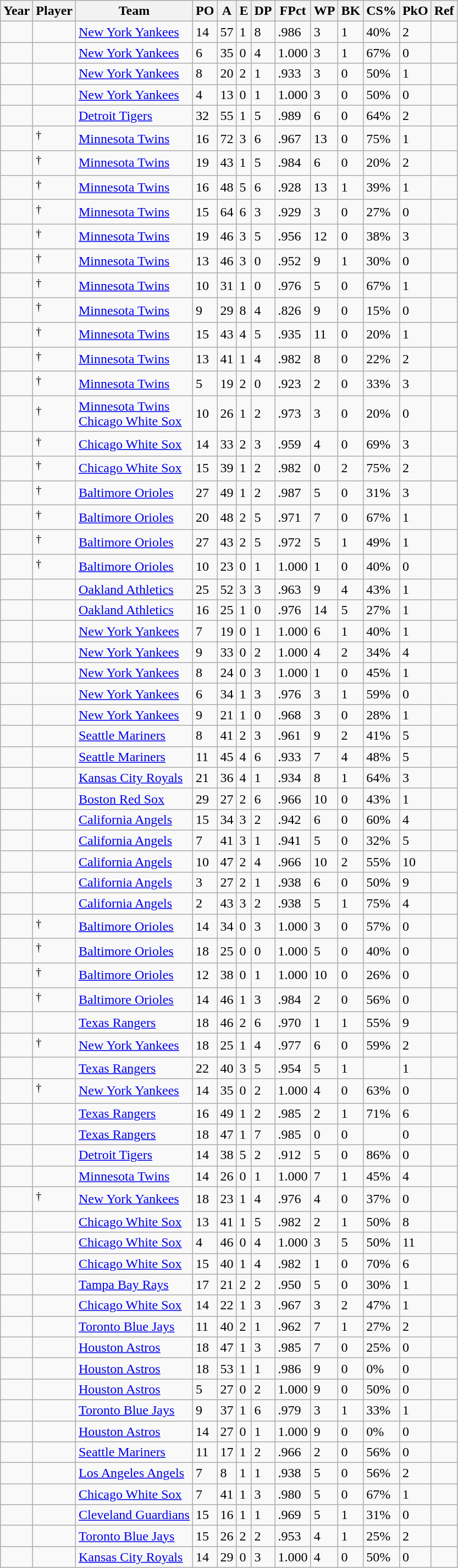<table class="wikitable sortable" border="1">
<tr>
<th>Year</th>
<th>Player</th>
<th>Team</th>
<th>PO</th>
<th>A</th>
<th>E</th>
<th>DP</th>
<th>FPct</th>
<th>WP</th>
<th>BK</th>
<th>CS%</th>
<th>PkO</th>
<th class="unsortable">Ref</th>
</tr>
<tr>
<td></td>
<td></td>
<td><a href='#'>New York Yankees</a></td>
<td>14</td>
<td>57</td>
<td>1</td>
<td>8</td>
<td>.986</td>
<td>3</td>
<td>1</td>
<td>40%</td>
<td>2</td>
<td></td>
</tr>
<tr>
<td></td>
<td></td>
<td><a href='#'>New York Yankees</a></td>
<td>6</td>
<td>35</td>
<td>0</td>
<td>4</td>
<td>1.000</td>
<td>3</td>
<td>1</td>
<td>67%</td>
<td>0</td>
<td></td>
</tr>
<tr>
<td></td>
<td></td>
<td><a href='#'>New York Yankees</a></td>
<td>8</td>
<td>20</td>
<td>2</td>
<td>1</td>
<td>.933</td>
<td>3</td>
<td>0</td>
<td>50%</td>
<td>1</td>
<td></td>
</tr>
<tr>
<td></td>
<td></td>
<td><a href='#'>New York Yankees</a></td>
<td>4</td>
<td>13</td>
<td>0</td>
<td>1</td>
<td>1.000</td>
<td>3</td>
<td>0</td>
<td>50%</td>
<td>0</td>
<td></td>
</tr>
<tr>
<td></td>
<td></td>
<td><a href='#'>Detroit Tigers</a></td>
<td>32</td>
<td>55</td>
<td>1</td>
<td>5</td>
<td>.989</td>
<td>6</td>
<td>0</td>
<td>64%</td>
<td>2</td>
<td></td>
</tr>
<tr>
<td></td>
<td><sup>†</sup></td>
<td><a href='#'>Minnesota Twins</a></td>
<td>16</td>
<td>72</td>
<td>3</td>
<td>6</td>
<td>.967</td>
<td>13</td>
<td>0</td>
<td>75%</td>
<td>1</td>
<td></td>
</tr>
<tr>
<td></td>
<td><sup>†</sup></td>
<td><a href='#'>Minnesota Twins</a></td>
<td>19</td>
<td>43</td>
<td>1</td>
<td>5</td>
<td>.984</td>
<td>6</td>
<td>0</td>
<td>20%</td>
<td>2</td>
<td></td>
</tr>
<tr>
<td></td>
<td><sup>†</sup></td>
<td><a href='#'>Minnesota Twins</a></td>
<td>16</td>
<td>48</td>
<td>5</td>
<td>6</td>
<td>.928</td>
<td>13</td>
<td>1</td>
<td>39%</td>
<td>1</td>
<td></td>
</tr>
<tr>
<td></td>
<td><sup>†</sup></td>
<td><a href='#'>Minnesota Twins</a></td>
<td>15</td>
<td>64</td>
<td>6</td>
<td>3</td>
<td>.929</td>
<td>3</td>
<td>0</td>
<td>27%</td>
<td>0</td>
<td></td>
</tr>
<tr>
<td></td>
<td><sup>†</sup></td>
<td><a href='#'>Minnesota Twins</a></td>
<td>19</td>
<td>46</td>
<td>3</td>
<td>5</td>
<td>.956</td>
<td>12</td>
<td>0</td>
<td>38%</td>
<td>3</td>
<td></td>
</tr>
<tr>
<td></td>
<td><sup>†</sup></td>
<td><a href='#'>Minnesota Twins</a></td>
<td>13</td>
<td>46</td>
<td>3</td>
<td>0</td>
<td>.952</td>
<td>9</td>
<td>1</td>
<td>30%</td>
<td>0</td>
<td></td>
</tr>
<tr>
<td></td>
<td><sup>†</sup></td>
<td><a href='#'>Minnesota Twins</a></td>
<td>10</td>
<td>31</td>
<td>1</td>
<td>0</td>
<td>.976</td>
<td>5</td>
<td>0</td>
<td>67%</td>
<td>1</td>
<td></td>
</tr>
<tr>
<td></td>
<td><sup>†</sup></td>
<td><a href='#'>Minnesota Twins</a></td>
<td>9</td>
<td>29</td>
<td>8</td>
<td>4</td>
<td>.826</td>
<td>9</td>
<td>0</td>
<td>15%</td>
<td>0</td>
<td></td>
</tr>
<tr>
<td></td>
<td><sup>†</sup></td>
<td><a href='#'>Minnesota Twins</a></td>
<td>15</td>
<td>43</td>
<td>4</td>
<td>5</td>
<td>.935</td>
<td>11</td>
<td>0</td>
<td>20%</td>
<td>1</td>
<td></td>
</tr>
<tr>
<td></td>
<td><sup>†</sup></td>
<td><a href='#'>Minnesota Twins</a></td>
<td>13</td>
<td>41</td>
<td>1</td>
<td>4</td>
<td>.982</td>
<td>8</td>
<td>0</td>
<td>22%</td>
<td>2</td>
<td></td>
</tr>
<tr>
<td></td>
<td><sup>†</sup></td>
<td><a href='#'>Minnesota Twins</a></td>
<td>5</td>
<td>19</td>
<td>2</td>
<td>0</td>
<td>.923</td>
<td>2</td>
<td>0</td>
<td>33%</td>
<td>3</td>
<td></td>
</tr>
<tr>
<td></td>
<td><sup>†</sup></td>
<td><a href='#'>Minnesota Twins</a><br><a href='#'>Chicago White Sox</a></td>
<td>10</td>
<td>26</td>
<td>1</td>
<td>2</td>
<td>.973</td>
<td>3</td>
<td>0</td>
<td>20%</td>
<td>0</td>
<td><br></td>
</tr>
<tr>
<td></td>
<td><sup>†</sup></td>
<td><a href='#'>Chicago White Sox</a></td>
<td>14</td>
<td>33</td>
<td>2</td>
<td>3</td>
<td>.959</td>
<td>4</td>
<td>0</td>
<td>69%</td>
<td>3</td>
<td></td>
</tr>
<tr>
<td></td>
<td><sup>†</sup></td>
<td><a href='#'>Chicago White Sox</a></td>
<td>15</td>
<td>39</td>
<td>1</td>
<td>2</td>
<td>.982</td>
<td>0</td>
<td>2</td>
<td>75%</td>
<td>2</td>
<td></td>
</tr>
<tr>
<td></td>
<td><sup>†</sup></td>
<td><a href='#'>Baltimore Orioles</a></td>
<td>27</td>
<td>49</td>
<td>1</td>
<td>2</td>
<td>.987</td>
<td>5</td>
<td>0</td>
<td>31%</td>
<td>3</td>
<td></td>
</tr>
<tr>
<td></td>
<td><sup>†</sup></td>
<td><a href='#'>Baltimore Orioles</a></td>
<td>20</td>
<td>48</td>
<td>2</td>
<td>5</td>
<td>.971</td>
<td>7</td>
<td>0</td>
<td>67%</td>
<td>1</td>
<td></td>
</tr>
<tr>
<td></td>
<td><sup>†</sup></td>
<td><a href='#'>Baltimore Orioles</a></td>
<td>27</td>
<td>43</td>
<td>2</td>
<td>5</td>
<td>.972</td>
<td>5</td>
<td>1</td>
<td>49%</td>
<td>1</td>
<td></td>
</tr>
<tr>
<td></td>
<td><sup>†</sup></td>
<td><a href='#'>Baltimore Orioles</a></td>
<td>10</td>
<td>23</td>
<td>0</td>
<td>1</td>
<td>1.000</td>
<td>1</td>
<td>0</td>
<td>40%</td>
<td>0</td>
<td></td>
</tr>
<tr>
<td></td>
<td></td>
<td><a href='#'>Oakland Athletics</a></td>
<td>25</td>
<td>52</td>
<td>3</td>
<td>3</td>
<td>.963</td>
<td>9</td>
<td>4</td>
<td>43%</td>
<td>1</td>
<td></td>
</tr>
<tr>
<td></td>
<td></td>
<td><a href='#'>Oakland Athletics</a></td>
<td>16</td>
<td>25</td>
<td>1</td>
<td>0</td>
<td>.976</td>
<td>14</td>
<td>5</td>
<td>27%</td>
<td>1</td>
<td></td>
</tr>
<tr>
<td></td>
<td></td>
<td><a href='#'>New York Yankees</a></td>
<td>7</td>
<td>19</td>
<td>0</td>
<td>1</td>
<td>1.000</td>
<td>6</td>
<td>1</td>
<td>40%</td>
<td>1</td>
<td></td>
</tr>
<tr>
<td></td>
<td></td>
<td><a href='#'>New York Yankees</a></td>
<td>9</td>
<td>33</td>
<td>0</td>
<td>2</td>
<td>1.000</td>
<td>4</td>
<td>2</td>
<td>34%</td>
<td>4</td>
<td></td>
</tr>
<tr>
<td></td>
<td></td>
<td><a href='#'>New York Yankees</a></td>
<td>8</td>
<td>24</td>
<td>0</td>
<td>3</td>
<td>1.000</td>
<td>1</td>
<td>0</td>
<td>45%</td>
<td>1</td>
<td></td>
</tr>
<tr>
<td></td>
<td></td>
<td><a href='#'>New York Yankees</a></td>
<td>6</td>
<td>34</td>
<td>1</td>
<td>3</td>
<td>.976</td>
<td>3</td>
<td>1</td>
<td>59%</td>
<td>0</td>
<td></td>
</tr>
<tr>
<td></td>
<td></td>
<td><a href='#'>New York Yankees</a></td>
<td>9</td>
<td>21</td>
<td>1</td>
<td>0</td>
<td>.968</td>
<td>3</td>
<td>0</td>
<td>28%</td>
<td>1</td>
<td></td>
</tr>
<tr>
<td></td>
<td></td>
<td><a href='#'>Seattle Mariners</a></td>
<td>8</td>
<td>41</td>
<td>2</td>
<td>3</td>
<td>.961</td>
<td>9</td>
<td>2</td>
<td>41%</td>
<td>5</td>
<td></td>
</tr>
<tr>
<td></td>
<td></td>
<td><a href='#'>Seattle Mariners</a></td>
<td>11</td>
<td>45</td>
<td>4</td>
<td>6</td>
<td>.933</td>
<td>7</td>
<td>4</td>
<td>48%</td>
<td>5</td>
<td></td>
</tr>
<tr>
<td></td>
<td></td>
<td><a href='#'>Kansas City Royals</a></td>
<td>21</td>
<td>36</td>
<td>4</td>
<td>1</td>
<td>.934</td>
<td>8</td>
<td>1</td>
<td>64%</td>
<td>3</td>
<td></td>
</tr>
<tr>
<td></td>
<td></td>
<td><a href='#'>Boston Red Sox</a></td>
<td>29</td>
<td>27</td>
<td>2</td>
<td>6</td>
<td>.966</td>
<td>10</td>
<td>0</td>
<td>43%</td>
<td>1</td>
<td></td>
</tr>
<tr>
<td></td>
<td></td>
<td><a href='#'>California Angels</a></td>
<td>15</td>
<td>34</td>
<td>3</td>
<td>2</td>
<td>.942</td>
<td>6</td>
<td>0</td>
<td>60%</td>
<td>4</td>
<td></td>
</tr>
<tr>
<td></td>
<td></td>
<td><a href='#'>California Angels</a></td>
<td>7</td>
<td>41</td>
<td>3</td>
<td>1</td>
<td>.941</td>
<td>5</td>
<td>0</td>
<td>32%</td>
<td>5</td>
<td></td>
</tr>
<tr>
<td></td>
<td></td>
<td><a href='#'>California Angels</a></td>
<td>10</td>
<td>47</td>
<td>2</td>
<td>4</td>
<td>.966</td>
<td>10</td>
<td>2</td>
<td>55%</td>
<td>10</td>
<td></td>
</tr>
<tr>
<td></td>
<td></td>
<td><a href='#'>California Angels</a></td>
<td>3</td>
<td>27</td>
<td>2</td>
<td>1</td>
<td>.938</td>
<td>6</td>
<td>0</td>
<td>50%</td>
<td>9</td>
<td></td>
</tr>
<tr>
<td></td>
<td></td>
<td><a href='#'>California Angels</a></td>
<td>2</td>
<td>43</td>
<td>3</td>
<td>2</td>
<td>.938</td>
<td>5</td>
<td>1</td>
<td>75%</td>
<td>4</td>
<td></td>
</tr>
<tr>
<td></td>
<td><sup>†</sup></td>
<td><a href='#'>Baltimore Orioles</a></td>
<td>14</td>
<td>34</td>
<td>0</td>
<td>3</td>
<td>1.000</td>
<td>3</td>
<td>0</td>
<td>57%</td>
<td>0</td>
<td></td>
</tr>
<tr>
<td></td>
<td><sup>†</sup></td>
<td><a href='#'>Baltimore Orioles</a></td>
<td>18</td>
<td>25</td>
<td>0</td>
<td>0</td>
<td>1.000</td>
<td>5</td>
<td>0</td>
<td>40%</td>
<td>0</td>
<td></td>
</tr>
<tr>
<td></td>
<td><sup>†</sup></td>
<td><a href='#'>Baltimore Orioles</a></td>
<td>12</td>
<td>38</td>
<td>0</td>
<td>1</td>
<td>1.000</td>
<td>10</td>
<td>0</td>
<td>26%</td>
<td>0</td>
<td></td>
</tr>
<tr>
<td></td>
<td><sup>†</sup></td>
<td><a href='#'>Baltimore Orioles</a></td>
<td>14</td>
<td>46</td>
<td>1</td>
<td>3</td>
<td>.984</td>
<td>2</td>
<td>0</td>
<td>56%</td>
<td>0</td>
<td></td>
</tr>
<tr>
<td></td>
<td></td>
<td><a href='#'>Texas Rangers</a></td>
<td>18</td>
<td>46</td>
<td>2</td>
<td>6</td>
<td>.970</td>
<td>1</td>
<td>1</td>
<td>55%</td>
<td>9</td>
<td></td>
</tr>
<tr>
<td></td>
<td><sup>†</sup></td>
<td><a href='#'>New York Yankees</a></td>
<td>18</td>
<td>25</td>
<td>1</td>
<td>4</td>
<td>.977</td>
<td>6</td>
<td>0</td>
<td>59%</td>
<td>2</td>
<td></td>
</tr>
<tr>
<td></td>
<td></td>
<td><a href='#'>Texas Rangers</a></td>
<td>22</td>
<td>40</td>
<td>3</td>
<td>5</td>
<td>.954</td>
<td>5</td>
<td>1</td>
<td></td>
<td>1</td>
<td></td>
</tr>
<tr>
<td></td>
<td><sup>†</sup></td>
<td><a href='#'>New York Yankees</a></td>
<td>14</td>
<td>35</td>
<td>0</td>
<td>2</td>
<td>1.000</td>
<td>4</td>
<td>0</td>
<td>63%</td>
<td>0</td>
<td></td>
</tr>
<tr>
<td></td>
<td></td>
<td><a href='#'>Texas Rangers</a></td>
<td>16</td>
<td>49</td>
<td>1</td>
<td>2</td>
<td>.985</td>
<td>2</td>
<td>1</td>
<td>71%</td>
<td>6</td>
<td></td>
</tr>
<tr>
<td></td>
<td></td>
<td><a href='#'>Texas Rangers</a></td>
<td>18</td>
<td>47</td>
<td>1</td>
<td>7</td>
<td>.985</td>
<td>0</td>
<td>0</td>
<td></td>
<td>0</td>
<td></td>
</tr>
<tr>
<td></td>
<td></td>
<td><a href='#'>Detroit Tigers</a></td>
<td>14</td>
<td>38</td>
<td>5</td>
<td>2</td>
<td>.912</td>
<td>5</td>
<td>0</td>
<td>86%</td>
<td>0</td>
<td></td>
</tr>
<tr>
<td></td>
<td></td>
<td><a href='#'>Minnesota Twins</a></td>
<td>14</td>
<td>26</td>
<td>0</td>
<td>1</td>
<td>1.000</td>
<td>7</td>
<td>1</td>
<td>45%</td>
<td>4</td>
<td></td>
</tr>
<tr>
<td></td>
<td><sup>†</sup></td>
<td><a href='#'>New York Yankees</a></td>
<td>18</td>
<td>23</td>
<td>1</td>
<td>4</td>
<td>.976</td>
<td>4</td>
<td>0</td>
<td>37%</td>
<td>0</td>
<td></td>
</tr>
<tr>
<td></td>
<td></td>
<td><a href='#'>Chicago White Sox</a></td>
<td>13</td>
<td>41</td>
<td>1</td>
<td>5</td>
<td>.982</td>
<td>2</td>
<td>1</td>
<td>50%</td>
<td>8</td>
<td></td>
</tr>
<tr>
<td></td>
<td></td>
<td><a href='#'>Chicago White Sox</a></td>
<td>4</td>
<td>46</td>
<td>0</td>
<td>4</td>
<td>1.000</td>
<td>3</td>
<td>5</td>
<td>50%</td>
<td>11</td>
<td></td>
</tr>
<tr>
<td></td>
<td></td>
<td><a href='#'>Chicago White Sox</a></td>
<td>15</td>
<td>40</td>
<td>1</td>
<td>4</td>
<td>.982</td>
<td>1</td>
<td>0</td>
<td>70%</td>
<td>6</td>
<td></td>
</tr>
<tr>
<td></td>
<td></td>
<td><a href='#'>Tampa Bay Rays</a></td>
<td>17</td>
<td>21</td>
<td>2</td>
<td>2</td>
<td>.950</td>
<td>5</td>
<td>0</td>
<td>30%</td>
<td>1</td>
<td></td>
</tr>
<tr>
<td></td>
<td></td>
<td><a href='#'>Chicago White Sox</a></td>
<td>14</td>
<td>22</td>
<td>1</td>
<td>3</td>
<td>.967</td>
<td>3</td>
<td>2</td>
<td>47%</td>
<td>1</td>
<td></td>
</tr>
<tr>
<td></td>
<td></td>
<td><a href='#'>Toronto Blue Jays</a></td>
<td>11</td>
<td>40</td>
<td>2</td>
<td>1</td>
<td>.962</td>
<td>7</td>
<td>1</td>
<td>27%</td>
<td>2</td>
<td></td>
</tr>
<tr>
<td></td>
<td></td>
<td><a href='#'>Houston Astros</a></td>
<td>18</td>
<td>47</td>
<td>1</td>
<td>3</td>
<td>.985</td>
<td>7</td>
<td>0</td>
<td>25%</td>
<td>0</td>
<td></td>
</tr>
<tr>
<td></td>
<td></td>
<td><a href='#'>Houston Astros</a></td>
<td>18</td>
<td>53</td>
<td>1</td>
<td>1</td>
<td>.986</td>
<td>9</td>
<td>0</td>
<td>0%</td>
<td>0</td>
<td></td>
</tr>
<tr>
<td></td>
<td></td>
<td><a href='#'>Houston Astros</a></td>
<td>5</td>
<td>27</td>
<td>0</td>
<td>2</td>
<td>1.000</td>
<td>9</td>
<td>0</td>
<td>50%</td>
<td>0</td>
<td></td>
</tr>
<tr>
<td></td>
<td></td>
<td><a href='#'>Toronto Blue Jays</a></td>
<td>9</td>
<td>37</td>
<td>1</td>
<td>6</td>
<td>.979</td>
<td>3</td>
<td>1</td>
<td>33%</td>
<td>1</td>
<td></td>
</tr>
<tr>
<td></td>
<td></td>
<td><a href='#'>Houston Astros</a></td>
<td>14</td>
<td>27</td>
<td>0</td>
<td>1</td>
<td>1.000</td>
<td>9</td>
<td>0</td>
<td>0%</td>
<td>0</td>
<td></td>
</tr>
<tr>
<td></td>
<td></td>
<td><a href='#'>Seattle Mariners</a></td>
<td>11</td>
<td>17</td>
<td>1</td>
<td>2</td>
<td>.966</td>
<td>2</td>
<td>0</td>
<td>56%</td>
<td>0</td>
<td></td>
</tr>
<tr>
<td></td>
<td></td>
<td><a href='#'>Los Angeles Angels</a></td>
<td>7</td>
<td>8</td>
<td>1</td>
<td>1</td>
<td>.938</td>
<td>5</td>
<td>0</td>
<td>56%</td>
<td>2</td>
<td></td>
</tr>
<tr>
<td></td>
<td></td>
<td><a href='#'>Chicago White Sox</a></td>
<td>7</td>
<td>41</td>
<td>1</td>
<td>3</td>
<td>.980</td>
<td>5</td>
<td>0</td>
<td>67%</td>
<td>1</td>
<td></td>
</tr>
<tr>
<td></td>
<td></td>
<td><a href='#'>Cleveland Guardians</a></td>
<td>15</td>
<td>16</td>
<td>1</td>
<td>1</td>
<td>.969</td>
<td>5</td>
<td>1</td>
<td>31%</td>
<td>0</td>
<td></td>
</tr>
<tr>
<td></td>
<td></td>
<td><a href='#'>Toronto Blue Jays</a></td>
<td>15</td>
<td>26</td>
<td>2</td>
<td>2</td>
<td>.953</td>
<td>4</td>
<td>1</td>
<td>25%</td>
<td>2</td>
<td></td>
</tr>
<tr>
<td></td>
<td></td>
<td><a href='#'>Kansas City Royals</a></td>
<td>14</td>
<td>29</td>
<td>0</td>
<td>3</td>
<td>1.000</td>
<td>4</td>
<td>0</td>
<td>50%</td>
<td>0</td>
<td></td>
</tr>
</table>
